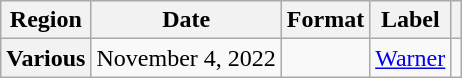<table class="wikitable plainrowheaders">
<tr>
<th scope="col">Region</th>
<th scope="col">Date</th>
<th scope="col">Format</th>
<th scope="col">Label</th>
<th scope="col"></th>
</tr>
<tr>
<th scope="row">Various</th>
<td>November 4, 2022</td>
<td></td>
<td><a href='#'>Warner</a></td>
<td align="center"></td>
</tr>
</table>
